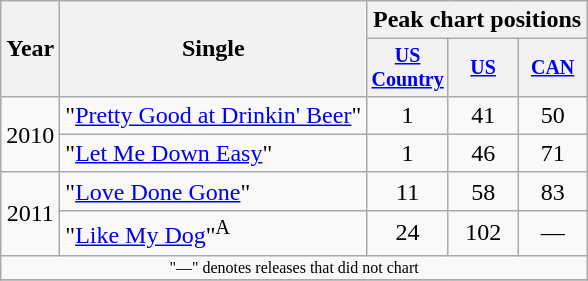<table class="wikitable" style="text-align:center;">
<tr>
<th rowspan=2>Year</th>
<th rowspan=2>Single</th>
<th colspan=3>Peak chart positions</th>
</tr>
<tr style="font-size:smaller;">
<th width=40><a href='#'>US Country</a></th>
<th width=40><a href='#'>US</a></th>
<th width=40><a href='#'>CAN</a></th>
</tr>
<tr>
<td rowspan="2">2010</td>
<td align="left">"<a href='#'>Pretty Good at Drinkin' Beer</a>"</td>
<td>1</td>
<td>41</td>
<td>50</td>
</tr>
<tr>
<td align="left">"<a href='#'>Let Me Down Easy</a>"</td>
<td>1</td>
<td>46</td>
<td>71</td>
</tr>
<tr>
<td rowspan="2">2011</td>
<td align="left">"<a href='#'>Love Done Gone</a>"</td>
<td>11</td>
<td>58</td>
<td>83</td>
</tr>
<tr>
<td align="left">"<a href='#'>Like My Dog</a>"<sup>A</sup></td>
<td>24</td>
<td>102</td>
<td>—</td>
</tr>
<tr>
<td colspan="5" style="font-size:8pt">"—" denotes releases that did not chart</td>
</tr>
<tr>
</tr>
</table>
